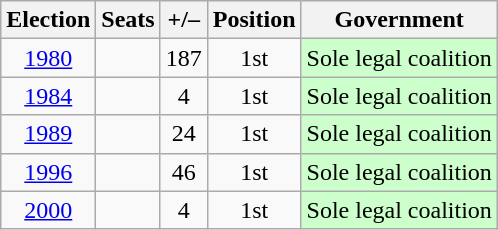<table class=wikitable style=text-align:center>
<tr>
<th>Election</th>
<th>Seats</th>
<th>+/–</th>
<th>Position</th>
<th>Government</th>
</tr>
<tr>
<td><a href='#'>1980</a></td>
<td></td>
<td> 187</td>
<td> 1st</td>
<td style="background-color:#CCFFCC">Sole legal coalition</td>
</tr>
<tr>
<td><a href='#'>1984</a></td>
<td></td>
<td> 4</td>
<td> 1st</td>
<td style="background-color:#CCFFCC">Sole legal coalition</td>
</tr>
<tr>
<td><a href='#'>1989</a></td>
<td></td>
<td> 24</td>
<td> 1st</td>
<td style="background-color:#CCFFCC">Sole legal coalition</td>
</tr>
<tr>
<td><a href='#'>1996</a></td>
<td></td>
<td> 46</td>
<td> 1st</td>
<td style="background-color:#CCFFCC">Sole legal coalition</td>
</tr>
<tr>
<td><a href='#'>2000</a></td>
<td></td>
<td> 4</td>
<td> 1st</td>
<td style="background-color:#CCFFCC">Sole legal coalition</td>
</tr>
</table>
